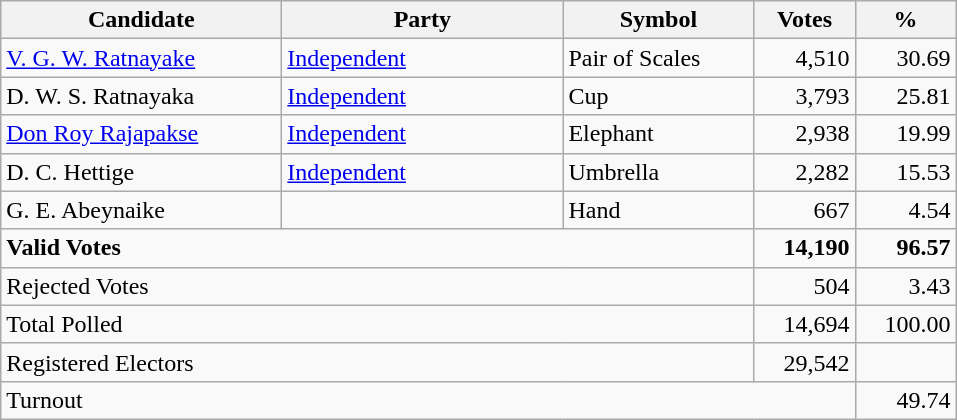<table class="wikitable" border="1" style="text-align:right;">
<tr>
<th align=left width="180">Candidate</th>
<th align=left width="180">Party</th>
<th align=left width="120">Symbol</th>
<th align=left width="60">Votes</th>
<th align=left width="60">%</th>
</tr>
<tr>
<td align=left><a href='#'>V. G. W. Ratnayake</a></td>
<td align=left><a href='#'>Independent</a></td>
<td align=left>Pair of Scales</td>
<td align=right>4,510</td>
<td align=right>30.69</td>
</tr>
<tr>
<td align=left>D. W. S. Ratnayaka</td>
<td align=left><a href='#'>Independent</a></td>
<td align=left>Cup</td>
<td align=right>3,793</td>
<td align=right>25.81</td>
</tr>
<tr>
<td align=left><a href='#'>Don Roy Rajapakse</a></td>
<td align=left><a href='#'>Independent</a></td>
<td align=left>Elephant</td>
<td align=right>2,938</td>
<td align=right>19.99</td>
</tr>
<tr>
<td align=left>D. C. Hettige</td>
<td align=left><a href='#'>Independent</a></td>
<td align=left>Umbrella</td>
<td align=right>2,282</td>
<td align=right>15.53</td>
</tr>
<tr>
<td align=left>G. E. Abeynaike</td>
<td></td>
<td align=left>Hand</td>
<td align=right>667</td>
<td align=right>4.54</td>
</tr>
<tr>
<td align=left colspan=3><strong>Valid Votes</strong></td>
<td align=right><strong>14,190</strong></td>
<td align=right><strong>96.57</strong></td>
</tr>
<tr>
<td align=left colspan=3>Rejected Votes</td>
<td align=right>504</td>
<td align=right>3.43</td>
</tr>
<tr>
<td align=left colspan=3>Total Polled</td>
<td align=right>14,694</td>
<td align=right>100.00</td>
</tr>
<tr>
<td align=left colspan=3>Registered Electors</td>
<td align=right>29,542</td>
<td></td>
</tr>
<tr>
<td align=left colspan=4>Turnout</td>
<td align=right>49.74</td>
</tr>
</table>
